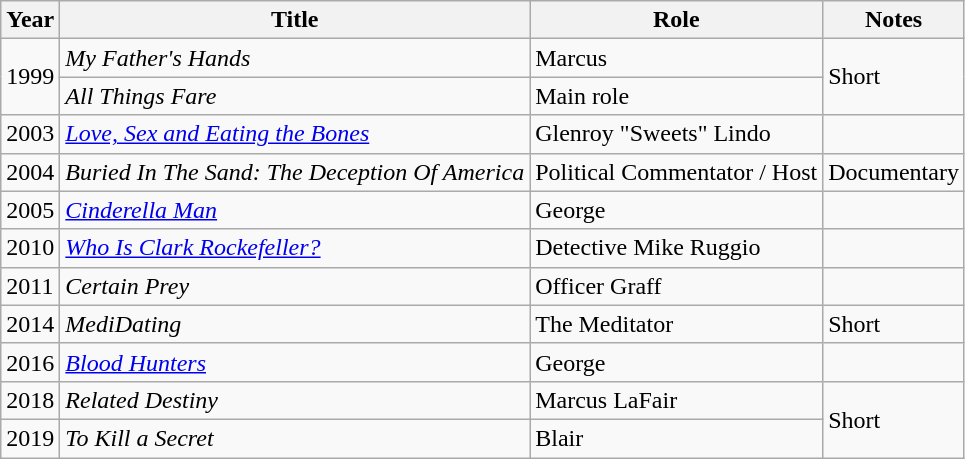<table class="wikitable sortable">
<tr>
<th>Year</th>
<th>Title</th>
<th>Role</th>
<th>Notes</th>
</tr>
<tr>
<td rowspan=2>1999</td>
<td><em>My Father's Hands</em></td>
<td>Marcus</td>
<td rowspan=2>Short</td>
</tr>
<tr>
<td><em>All Things Fare</em></td>
<td>Main role</td>
</tr>
<tr>
<td>2003</td>
<td><em><a href='#'>Love, Sex and Eating the Bones</a></em></td>
<td>Glenroy "Sweets" Lindo</td>
<td></td>
</tr>
<tr>
<td>2004</td>
<td><em>Buried In The Sand: The Deception Of America</em></td>
<td>Political Commentator / Host</td>
<td>Documentary</td>
</tr>
<tr>
<td>2005</td>
<td><em><a href='#'>Cinderella Man</a></em></td>
<td>George</td>
<td></td>
</tr>
<tr>
<td>2010</td>
<td><em><a href='#'>Who Is Clark Rockefeller?</a></em></td>
<td>Detective Mike Ruggio</td>
<td></td>
</tr>
<tr>
<td>2011</td>
<td><em>Certain Prey</em></td>
<td>Officer Graff</td>
<td></td>
</tr>
<tr>
<td>2014</td>
<td><em>MediDating</em></td>
<td>The Meditator</td>
<td>Short</td>
</tr>
<tr>
<td>2016</td>
<td><em><a href='#'>Blood Hunters</a></em></td>
<td>George</td>
<td></td>
</tr>
<tr>
<td>2018</td>
<td><em>Related Destiny</em></td>
<td>Marcus LaFair</td>
<td rowspan=2>Short</td>
</tr>
<tr>
<td>2019</td>
<td><em>To Kill a Secret</em></td>
<td>Blair</td>
</tr>
</table>
